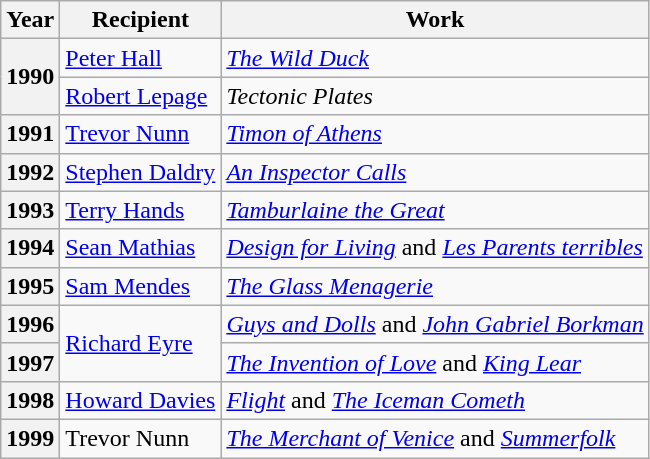<table class="wikitable">
<tr>
<th>Year</th>
<th>Recipient</th>
<th>Work</th>
</tr>
<tr>
<th rowspan="2">1990</th>
<td><a href='#'>Peter Hall</a></td>
<td><em><a href='#'>The Wild Duck</a></em></td>
</tr>
<tr>
<td><a href='#'>Robert Lepage</a></td>
<td><em>Tectonic Plates</em></td>
</tr>
<tr>
<th>1991</th>
<td><a href='#'>Trevor Nunn</a></td>
<td><em><a href='#'>Timon of Athens</a></em></td>
</tr>
<tr>
<th>1992</th>
<td><a href='#'>Stephen Daldry</a></td>
<td><em><a href='#'>An Inspector Calls</a></em></td>
</tr>
<tr>
<th>1993</th>
<td><a href='#'>Terry Hands</a></td>
<td><em><a href='#'>Tamburlaine the Great</a></em></td>
</tr>
<tr>
<th>1994</th>
<td><a href='#'>Sean Mathias</a></td>
<td><em><a href='#'>Design for Living</a></em> and <em><a href='#'>Les Parents terribles</a></em></td>
</tr>
<tr>
<th>1995</th>
<td><a href='#'>Sam Mendes</a></td>
<td><em><a href='#'>The Glass Menagerie</a></em></td>
</tr>
<tr>
<th>1996</th>
<td rowspan="2"><a href='#'>Richard Eyre</a></td>
<td><em><a href='#'>Guys and Dolls</a></em> and <em><a href='#'>John Gabriel Borkman</a></em></td>
</tr>
<tr>
<th>1997</th>
<td><em><a href='#'>The Invention of Love</a></em> and <em><a href='#'>King Lear</a></em></td>
</tr>
<tr>
<th>1998</th>
<td><a href='#'>Howard Davies</a></td>
<td><em><a href='#'>Flight</a></em> and <em><a href='#'>The Iceman Cometh</a></em></td>
</tr>
<tr>
<th>1999</th>
<td>Trevor Nunn</td>
<td><em><a href='#'>The Merchant of Venice</a></em> and <em><a href='#'>Summerfolk</a></em></td>
</tr>
</table>
